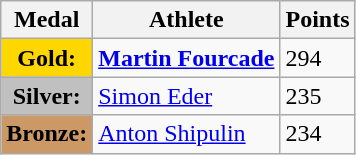<table class="wikitable">
<tr>
<th><strong>Medal</strong></th>
<th><strong>Athlete</strong></th>
<th><strong>Points</strong></th>
</tr>
<tr>
<td style="text-align:center;background-color:gold;"><strong>Gold:</strong></td>
<td> <strong><a href='#'>Martin Fourcade </a></strong></td>
<td>294</td>
</tr>
<tr>
<td style="text-align:center;background-color:silver;"><strong>Silver:</strong></td>
<td> <a href='#'>Simon Eder </a></td>
<td>235</td>
</tr>
<tr>
<td style="text-align:center;background-color:#CC9966;"><strong>Bronze:</strong></td>
<td> <a href='#'>Anton Shipulin </a></td>
<td>234</td>
</tr>
</table>
